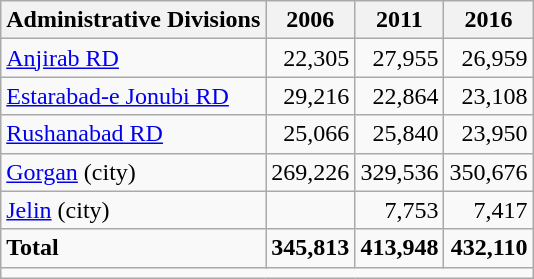<table class="wikitable">
<tr>
<th>Administrative Divisions</th>
<th>2006</th>
<th>2011</th>
<th>2016</th>
</tr>
<tr>
<td><a href='#'>Anjirab RD</a></td>
<td style="text-align: right;">22,305</td>
<td style="text-align: right;">27,955</td>
<td style="text-align: right;">26,959</td>
</tr>
<tr>
<td><a href='#'>Estarabad-e Jonubi RD</a></td>
<td style="text-align: right;">29,216</td>
<td style="text-align: right;">22,864</td>
<td style="text-align: right;">23,108</td>
</tr>
<tr>
<td><a href='#'>Rushanabad RD</a></td>
<td style="text-align: right;">25,066</td>
<td style="text-align: right;">25,840</td>
<td style="text-align: right;">23,950</td>
</tr>
<tr>
<td><a href='#'>Gorgan</a> (city)</td>
<td style="text-align: right;">269,226</td>
<td style="text-align: right;">329,536</td>
<td style="text-align: right;">350,676</td>
</tr>
<tr>
<td><a href='#'>Jelin</a> (city)</td>
<td style="text-align: right;"></td>
<td style="text-align: right;">7,753</td>
<td style="text-align: right;">7,417</td>
</tr>
<tr>
<td><strong>Total</strong></td>
<td style="text-align: right;"><strong>345,813</strong></td>
<td style="text-align: right;"><strong>413,948</strong></td>
<td style="text-align: right;"><strong>432,110</strong></td>
</tr>
<tr>
<td colspan=4></td>
</tr>
</table>
